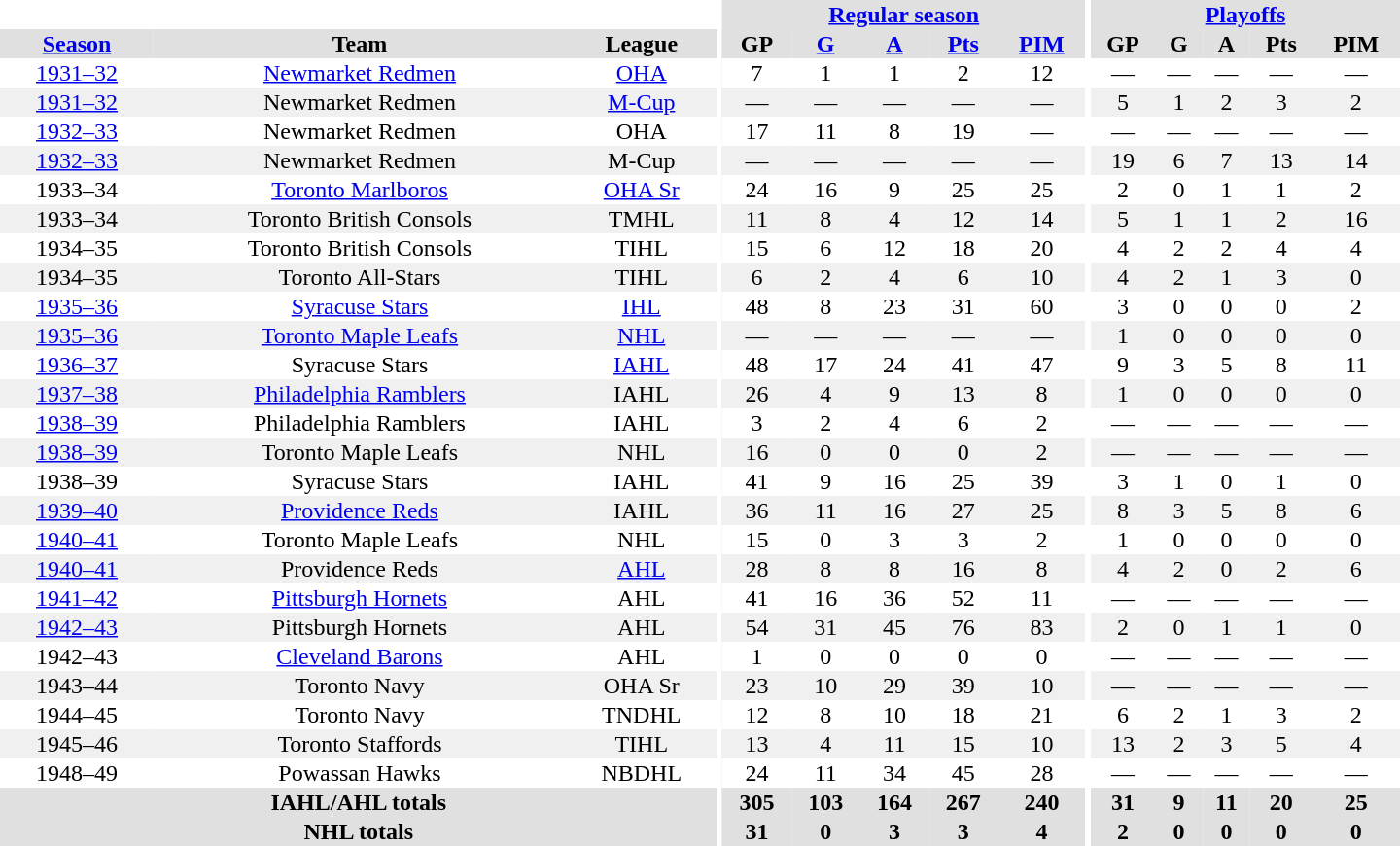<table border="0" cellpadding="1" cellspacing="0" style="text-align:center; width:60em">
<tr bgcolor="#e0e0e0">
<th colspan="3" bgcolor="#ffffff"></th>
<th rowspan="100" bgcolor="#ffffff"></th>
<th colspan="5"><a href='#'>Regular season</a></th>
<th rowspan="100" bgcolor="#ffffff"></th>
<th colspan="5"><a href='#'>Playoffs</a></th>
</tr>
<tr bgcolor="#e0e0e0">
<th><a href='#'>Season</a></th>
<th>Team</th>
<th>League</th>
<th>GP</th>
<th><a href='#'>G</a></th>
<th><a href='#'>A</a></th>
<th><a href='#'>Pts</a></th>
<th><a href='#'>PIM</a></th>
<th>GP</th>
<th>G</th>
<th>A</th>
<th>Pts</th>
<th>PIM</th>
</tr>
<tr>
<td><a href='#'>1931–32</a></td>
<td><a href='#'>Newmarket Redmen</a></td>
<td><a href='#'>OHA</a></td>
<td>7</td>
<td>1</td>
<td>1</td>
<td>2</td>
<td>12</td>
<td>—</td>
<td>—</td>
<td>—</td>
<td>—</td>
<td>—</td>
</tr>
<tr bgcolor="#f0f0f0">
<td><a href='#'>1931–32</a></td>
<td>Newmarket Redmen</td>
<td><a href='#'>M-Cup</a></td>
<td>—</td>
<td>—</td>
<td>—</td>
<td>—</td>
<td>—</td>
<td>5</td>
<td>1</td>
<td>2</td>
<td>3</td>
<td>2</td>
</tr>
<tr>
<td><a href='#'>1932–33</a></td>
<td>Newmarket Redmen</td>
<td>OHA</td>
<td>17</td>
<td>11</td>
<td>8</td>
<td>19</td>
<td>—</td>
<td>—</td>
<td>—</td>
<td>—</td>
<td>—</td>
<td>—</td>
</tr>
<tr bgcolor="#f0f0f0">
<td><a href='#'>1932–33</a></td>
<td>Newmarket Redmen</td>
<td>M-Cup</td>
<td>—</td>
<td>—</td>
<td>—</td>
<td>—</td>
<td>—</td>
<td>19</td>
<td>6</td>
<td>7</td>
<td>13</td>
<td>14</td>
</tr>
<tr>
<td>1933–34</td>
<td><a href='#'>Toronto Marlboros</a></td>
<td><a href='#'>OHA Sr</a></td>
<td>24</td>
<td>16</td>
<td>9</td>
<td>25</td>
<td>25</td>
<td>2</td>
<td>0</td>
<td>1</td>
<td>1</td>
<td>2</td>
</tr>
<tr bgcolor="#f0f0f0">
<td>1933–34</td>
<td>Toronto British Consols</td>
<td>TMHL</td>
<td>11</td>
<td>8</td>
<td>4</td>
<td>12</td>
<td>14</td>
<td>5</td>
<td>1</td>
<td>1</td>
<td>2</td>
<td>16</td>
</tr>
<tr>
<td>1934–35</td>
<td>Toronto British Consols</td>
<td>TIHL</td>
<td>15</td>
<td>6</td>
<td>12</td>
<td>18</td>
<td>20</td>
<td>4</td>
<td>2</td>
<td>2</td>
<td>4</td>
<td>4</td>
</tr>
<tr bgcolor="#f0f0f0">
<td>1934–35</td>
<td>Toronto All-Stars</td>
<td>TIHL</td>
<td>6</td>
<td>2</td>
<td>4</td>
<td>6</td>
<td>10</td>
<td>4</td>
<td>2</td>
<td>1</td>
<td>3</td>
<td>0</td>
</tr>
<tr>
<td><a href='#'>1935–36</a></td>
<td><a href='#'>Syracuse Stars</a></td>
<td><a href='#'>IHL</a></td>
<td>48</td>
<td>8</td>
<td>23</td>
<td>31</td>
<td>60</td>
<td>3</td>
<td>0</td>
<td>0</td>
<td>0</td>
<td>2</td>
</tr>
<tr bgcolor="#f0f0f0">
<td><a href='#'>1935–36</a></td>
<td><a href='#'>Toronto Maple Leafs</a></td>
<td><a href='#'>NHL</a></td>
<td>—</td>
<td>—</td>
<td>—</td>
<td>—</td>
<td>—</td>
<td>1</td>
<td>0</td>
<td>0</td>
<td>0</td>
<td>0</td>
</tr>
<tr>
<td><a href='#'>1936–37</a></td>
<td>Syracuse Stars</td>
<td><a href='#'>IAHL</a></td>
<td>48</td>
<td>17</td>
<td>24</td>
<td>41</td>
<td>47</td>
<td>9</td>
<td>3</td>
<td>5</td>
<td>8</td>
<td>11</td>
</tr>
<tr bgcolor="#f0f0f0">
<td><a href='#'>1937–38</a></td>
<td><a href='#'>Philadelphia Ramblers</a></td>
<td>IAHL</td>
<td>26</td>
<td>4</td>
<td>9</td>
<td>13</td>
<td>8</td>
<td>1</td>
<td>0</td>
<td>0</td>
<td>0</td>
<td>0</td>
</tr>
<tr>
<td><a href='#'>1938–39</a></td>
<td>Philadelphia Ramblers</td>
<td>IAHL</td>
<td>3</td>
<td>2</td>
<td>4</td>
<td>6</td>
<td>2</td>
<td>—</td>
<td>—</td>
<td>—</td>
<td>—</td>
<td>—</td>
</tr>
<tr bgcolor="#f0f0f0">
<td><a href='#'>1938–39</a></td>
<td>Toronto Maple Leafs</td>
<td>NHL</td>
<td>16</td>
<td>0</td>
<td>0</td>
<td>0</td>
<td>2</td>
<td>—</td>
<td>—</td>
<td>—</td>
<td>—</td>
<td>—</td>
</tr>
<tr>
<td>1938–39</td>
<td>Syracuse Stars</td>
<td>IAHL</td>
<td>41</td>
<td>9</td>
<td>16</td>
<td>25</td>
<td>39</td>
<td>3</td>
<td>1</td>
<td>0</td>
<td>1</td>
<td>0</td>
</tr>
<tr bgcolor="#f0f0f0">
<td><a href='#'>1939–40</a></td>
<td><a href='#'>Providence Reds</a></td>
<td>IAHL</td>
<td>36</td>
<td>11</td>
<td>16</td>
<td>27</td>
<td>25</td>
<td>8</td>
<td>3</td>
<td>5</td>
<td>8</td>
<td>6</td>
</tr>
<tr>
<td><a href='#'>1940–41</a></td>
<td>Toronto Maple Leafs</td>
<td>NHL</td>
<td>15</td>
<td>0</td>
<td>3</td>
<td>3</td>
<td>2</td>
<td>1</td>
<td>0</td>
<td>0</td>
<td>0</td>
<td>0</td>
</tr>
<tr bgcolor="#f0f0f0">
<td><a href='#'>1940–41</a></td>
<td>Providence Reds</td>
<td><a href='#'>AHL</a></td>
<td>28</td>
<td>8</td>
<td>8</td>
<td>16</td>
<td>8</td>
<td>4</td>
<td>2</td>
<td>0</td>
<td>2</td>
<td>6</td>
</tr>
<tr>
<td><a href='#'>1941–42</a></td>
<td><a href='#'>Pittsburgh Hornets</a></td>
<td>AHL</td>
<td>41</td>
<td>16</td>
<td>36</td>
<td>52</td>
<td>11</td>
<td>—</td>
<td>—</td>
<td>—</td>
<td>—</td>
<td>—</td>
</tr>
<tr bgcolor="#f0f0f0">
<td><a href='#'>1942–43</a></td>
<td>Pittsburgh Hornets</td>
<td>AHL</td>
<td>54</td>
<td>31</td>
<td>45</td>
<td>76</td>
<td>83</td>
<td>2</td>
<td>0</td>
<td>1</td>
<td>1</td>
<td>0</td>
</tr>
<tr>
<td>1942–43</td>
<td><a href='#'>Cleveland Barons</a></td>
<td>AHL</td>
<td>1</td>
<td>0</td>
<td>0</td>
<td>0</td>
<td>0</td>
<td>—</td>
<td>—</td>
<td>—</td>
<td>—</td>
<td>—</td>
</tr>
<tr bgcolor="#f0f0f0">
<td>1943–44</td>
<td>Toronto Navy</td>
<td>OHA Sr</td>
<td>23</td>
<td>10</td>
<td>29</td>
<td>39</td>
<td>10</td>
<td>—</td>
<td>—</td>
<td>—</td>
<td>—</td>
<td>—</td>
</tr>
<tr>
<td>1944–45</td>
<td>Toronto Navy</td>
<td>TNDHL</td>
<td>12</td>
<td>8</td>
<td>10</td>
<td>18</td>
<td>21</td>
<td>6</td>
<td>2</td>
<td>1</td>
<td>3</td>
<td>2</td>
</tr>
<tr bgcolor="#f0f0f0">
<td>1945–46</td>
<td>Toronto Staffords</td>
<td>TIHL</td>
<td>13</td>
<td>4</td>
<td>11</td>
<td>15</td>
<td>10</td>
<td>13</td>
<td>2</td>
<td>3</td>
<td>5</td>
<td>4</td>
</tr>
<tr>
<td>1948–49</td>
<td>Powassan Hawks</td>
<td>NBDHL</td>
<td>24</td>
<td>11</td>
<td>34</td>
<td>45</td>
<td>28</td>
<td>—</td>
<td>—</td>
<td>—</td>
<td>—</td>
<td>—</td>
</tr>
<tr bgcolor="#e0e0e0">
<th colspan="3">IAHL/AHL totals</th>
<th>305</th>
<th>103</th>
<th>164</th>
<th>267</th>
<th>240</th>
<th>31</th>
<th>9</th>
<th>11</th>
<th>20</th>
<th>25</th>
</tr>
<tr bgcolor="#e0e0e0">
<th colspan="3">NHL totals</th>
<th>31</th>
<th>0</th>
<th>3</th>
<th>3</th>
<th>4</th>
<th>2</th>
<th>0</th>
<th>0</th>
<th>0</th>
<th>0</th>
</tr>
</table>
